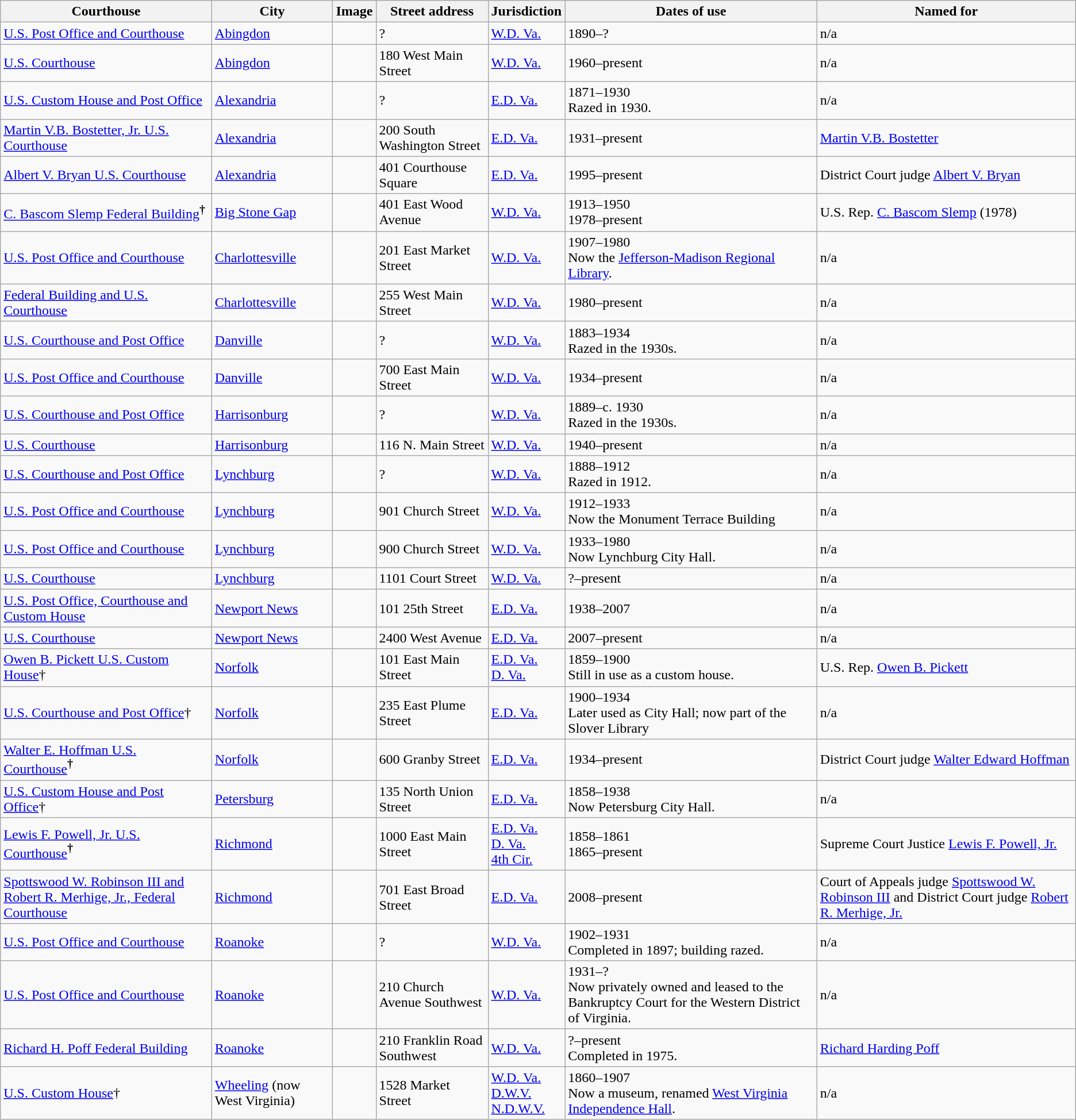<table class="wikitable sortable sticky-header sort-under">
<tr>
<th>Courthouse</th>
<th>City</th>
<th>Image</th>
<th>Street address</th>
<th>Jurisdiction</th>
<th>Dates of use</th>
<th>Named for</th>
</tr>
<tr>
<td><a href='#'>U.S. Post Office and Courthouse</a></td>
<td><a href='#'>Abingdon</a></td>
<td></td>
<td>?</td>
<td><a href='#'>W.D. Va.</a></td>
<td>1890–?</td>
<td>n/a</td>
</tr>
<tr>
<td><a href='#'>U.S. Courthouse</a></td>
<td><a href='#'>Abingdon</a></td>
<td></td>
<td>180 West Main Street</td>
<td><a href='#'>W.D. Va.</a></td>
<td>1960–present</td>
<td>n/a</td>
</tr>
<tr>
<td><a href='#'>U.S. Custom House and Post Office</a></td>
<td><a href='#'>Alexandria</a></td>
<td></td>
<td>?</td>
<td><a href='#'>E.D. Va.</a></td>
<td>1871–1930<br>Razed in 1930.</td>
<td>n/a</td>
</tr>
<tr>
<td><a href='#'>Martin V.B. Bostetter, Jr. U.S. Courthouse</a></td>
<td><a href='#'>Alexandria</a></td>
<td></td>
<td>200 South Washington Street</td>
<td><a href='#'>E.D. Va.</a></td>
<td>1931–present</td>
<td><a href='#'>Martin V.B. Bostetter</a></td>
</tr>
<tr>
<td><a href='#'>Albert V. Bryan U.S. Courthouse</a></td>
<td><a href='#'>Alexandria</a></td>
<td></td>
<td>401 Courthouse Square</td>
<td><a href='#'>E.D. Va.</a></td>
<td>1995–present</td>
<td>District Court judge <a href='#'>Albert V. Bryan</a></td>
</tr>
<tr>
<td><a href='#'>C. Bascom Slemp Federal Building</a><strong><sup>†</sup></strong></td>
<td><a href='#'>Big Stone Gap</a></td>
<td></td>
<td>401 East Wood Avenue</td>
<td><a href='#'>W.D. Va.</a></td>
<td>1913–1950<br>1978–present</td>
<td>U.S. Rep. <a href='#'>C. Bascom Slemp</a> (1978)</td>
</tr>
<tr>
<td><a href='#'>U.S. Post Office and Courthouse</a></td>
<td><a href='#'>Charlottesville</a></td>
<td></td>
<td>201 East Market Street</td>
<td><a href='#'>W.D. Va.</a></td>
<td>1907–1980<br>Now the <a href='#'>Jefferson-Madison Regional Library</a>.</td>
<td>n/a</td>
</tr>
<tr>
<td><a href='#'>Federal Building and U.S. Courthouse</a></td>
<td><a href='#'>Charlottesville</a></td>
<td></td>
<td>255 West Main Street</td>
<td><a href='#'>W.D. Va.</a></td>
<td>1980–present</td>
<td>n/a</td>
</tr>
<tr>
<td><a href='#'>U.S. Courthouse and Post Office</a></td>
<td><a href='#'>Danville</a></td>
<td></td>
<td>?</td>
<td><a href='#'>W.D. Va.</a></td>
<td>1883–1934<br>Razed in the 1930s.</td>
<td>n/a</td>
</tr>
<tr>
<td><a href='#'>U.S. Post Office and Courthouse</a></td>
<td><a href='#'>Danville</a></td>
<td></td>
<td>700 East Main Street</td>
<td><a href='#'>W.D. Va.</a></td>
<td>1934–present</td>
<td>n/a</td>
</tr>
<tr>
<td><a href='#'>U.S. Courthouse and Post Office</a></td>
<td><a href='#'>Harrisonburg</a></td>
<td></td>
<td>?</td>
<td><a href='#'>W.D. Va.</a></td>
<td>1889–c. 1930<br>Razed in the 1930s.</td>
<td>n/a</td>
</tr>
<tr>
<td><a href='#'>U.S. Courthouse</a></td>
<td><a href='#'>Harrisonburg</a></td>
<td></td>
<td>116 N. Main Street</td>
<td><a href='#'>W.D. Va.</a></td>
<td>1940–present</td>
<td>n/a</td>
</tr>
<tr>
<td><a href='#'>U.S. Courthouse and Post Office</a></td>
<td><a href='#'>Lynchburg</a></td>
<td></td>
<td>?</td>
<td><a href='#'>W.D. Va.</a></td>
<td>1888–1912<br>Razed in 1912.</td>
<td>n/a</td>
</tr>
<tr>
<td><a href='#'>U.S. Post Office and Courthouse</a></td>
<td><a href='#'>Lynchburg</a></td>
<td></td>
<td>901 Church Street</td>
<td><a href='#'>W.D. Va.</a></td>
<td>1912–1933<br>Now the Monument Terrace Building</td>
<td>n/a</td>
</tr>
<tr>
<td><a href='#'>U.S. Post Office and Courthouse</a></td>
<td><a href='#'>Lynchburg</a></td>
<td></td>
<td>900 Church Street</td>
<td><a href='#'>W.D. Va.</a></td>
<td>1933–1980<br>Now Lynchburg City Hall.</td>
<td>n/a</td>
</tr>
<tr>
<td><a href='#'>U.S. Courthouse</a></td>
<td><a href='#'>Lynchburg</a></td>
<td></td>
<td>1101 Court Street</td>
<td><a href='#'>W.D. Va.</a></td>
<td>?–present</td>
<td>n/a</td>
</tr>
<tr>
<td><a href='#'>U.S. Post Office, Courthouse and Custom House</a></td>
<td><a href='#'>Newport News</a></td>
<td></td>
<td>101 25th Street</td>
<td><a href='#'>E.D. Va.</a></td>
<td>1938–2007</td>
<td>n/a</td>
</tr>
<tr>
<td><a href='#'>U.S. Courthouse</a></td>
<td><a href='#'>Newport News</a></td>
<td></td>
<td>2400 West Avenue</td>
<td><a href='#'>E.D. Va.</a></td>
<td>2007–present</td>
<td>n/a</td>
</tr>
<tr>
<td><a href='#'>Owen B. Pickett U.S. Custom House</a>†</td>
<td><a href='#'>Norfolk</a></td>
<td></td>
<td>101 East Main Street</td>
<td><a href='#'>E.D. Va.</a><br><a href='#'>D. Va.</a></td>
<td>1859–1900<br>Still in use as a custom house.</td>
<td>U.S. Rep. <a href='#'>Owen B. Pickett</a></td>
</tr>
<tr>
<td><a href='#'>U.S. Courthouse and Post Office</a>†</td>
<td><a href='#'>Norfolk</a></td>
<td></td>
<td>235 East Plume Street</td>
<td><a href='#'>E.D. Va.</a></td>
<td>1900–1934<br>Later used as City Hall; now part of the Slover Library</td>
<td>n/a</td>
</tr>
<tr>
<td><a href='#'>Walter E. Hoffman U.S. Courthouse</a><strong><sup>†</sup></strong></td>
<td><a href='#'>Norfolk</a></td>
<td></td>
<td>600 Granby Street</td>
<td><a href='#'>E.D. Va.</a></td>
<td>1934–present</td>
<td>District Court judge <a href='#'>Walter Edward Hoffman</a></td>
</tr>
<tr>
<td><a href='#'>U.S. Custom House and Post Office</a>†</td>
<td><a href='#'>Petersburg</a></td>
<td></td>
<td>135 North Union Street</td>
<td><a href='#'>E.D. Va.</a></td>
<td>1858–1938<br>Now Petersburg City Hall.</td>
<td>n/a</td>
</tr>
<tr>
<td><a href='#'>Lewis F. Powell, Jr. U.S. Courthouse</a><strong><sup>†</sup></strong></td>
<td><a href='#'>Richmond</a></td>
<td></td>
<td>1000 East Main Street</td>
<td><a href='#'>E.D. Va.</a><br><a href='#'>D. Va.</a><br><a href='#'>4th Cir.</a></td>
<td>1858–1861<br>1865–present</td>
<td>Supreme Court Justice <a href='#'>Lewis F. Powell, Jr.</a></td>
</tr>
<tr>
<td><a href='#'>Spottswood W. Robinson III and Robert R. Merhige, Jr., Federal Courthouse</a></td>
<td><a href='#'>Richmond</a></td>
<td></td>
<td>701 East Broad Street</td>
<td><a href='#'>E.D. Va.</a></td>
<td>2008–present</td>
<td>Court of Appeals judge <a href='#'>Spottswood W. Robinson III</a> and District Court judge <a href='#'>Robert R. Merhige, Jr.</a></td>
</tr>
<tr>
<td><a href='#'>U.S. Post Office and Courthouse</a></td>
<td><a href='#'>Roanoke</a></td>
<td></td>
<td>?</td>
<td><a href='#'>W.D. Va.</a></td>
<td>1902–1931<br>Completed in 1897; building razed.</td>
<td>n/a</td>
</tr>
<tr>
<td><a href='#'>U.S. Post Office and Courthouse</a></td>
<td><a href='#'>Roanoke</a></td>
<td></td>
<td>210 Church Avenue Southwest</td>
<td><a href='#'>W.D. Va.</a></td>
<td>1931–?<br>Now privately owned and leased to the Bankruptcy Court for the Western District of Virginia.</td>
<td>n/a</td>
</tr>
<tr>
<td><a href='#'>Richard H. Poff Federal Building</a></td>
<td><a href='#'>Roanoke</a></td>
<td></td>
<td>210 Franklin Road Southwest</td>
<td><a href='#'>W.D. Va.</a></td>
<td>?–present<br>Completed in 1975.</td>
<td><a href='#'>Richard Harding Poff</a></td>
</tr>
<tr>
<td><a href='#'>U.S. Custom House</a>†</td>
<td><a href='#'>Wheeling</a> (now West Virginia)</td>
<td></td>
<td>1528 Market Street</td>
<td><a href='#'>W.D. Va.</a><br><a href='#'>D.W.V.</a><br><a href='#'>N.D.W.V.</a></td>
<td>1860–1907<br>Now a museum, renamed <a href='#'>West Virginia Independence Hall</a>.</td>
<td>n/a</td>
</tr>
</table>
